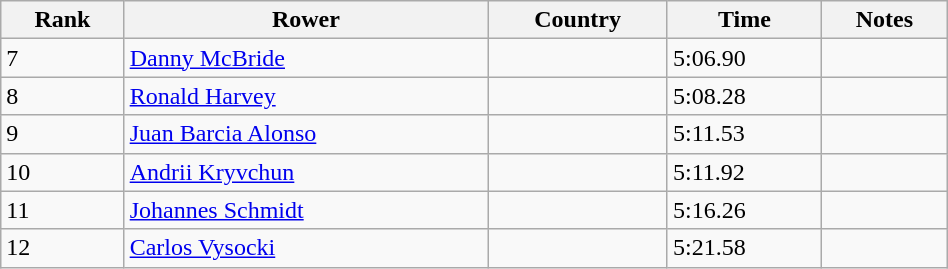<table class="wikitable" width=50%>
<tr>
<th>Rank</th>
<th>Rower</th>
<th>Country</th>
<th>Time</th>
<th>Notes</th>
</tr>
<tr>
<td>7</td>
<td><a href='#'>Danny McBride</a></td>
<td></td>
<td>5:06.90</td>
<td></td>
</tr>
<tr>
<td>8</td>
<td><a href='#'>Ronald Harvey</a></td>
<td></td>
<td>5:08.28</td>
<td></td>
</tr>
<tr>
<td>9</td>
<td><a href='#'>Juan Barcia Alonso</a></td>
<td></td>
<td>5:11.53</td>
<td></td>
</tr>
<tr>
<td>10</td>
<td><a href='#'>Andrii Kryvchun</a></td>
<td></td>
<td>5:11.92</td>
<td></td>
</tr>
<tr>
<td>11</td>
<td><a href='#'>Johannes Schmidt</a></td>
<td></td>
<td>5:16.26</td>
<td></td>
</tr>
<tr>
<td>12</td>
<td><a href='#'>Carlos Vysocki</a></td>
<td></td>
<td>5:21.58</td>
<td></td>
</tr>
</table>
